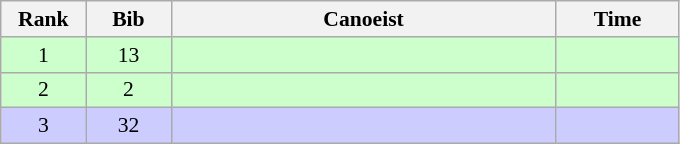<table class="wikitable" style="font-size:90%; text-align:center">
<tr>
<th width="50">Rank</th>
<th width="50">Bib</th>
<th width="250">Canoeist</th>
<th width="75">Time</th>
</tr>
<tr bgcolor="#CCFFCC">
<td>1</td>
<td>13</td>
<td align="left"></td>
<td></td>
</tr>
<tr bgcolor="#CCFFCC">
<td>2</td>
<td>2</td>
<td align="left"></td>
<td></td>
</tr>
<tr bgcolor="#CCCCFF">
<td>3</td>
<td>32</td>
<td align="left"></td>
<td></td>
</tr>
</table>
